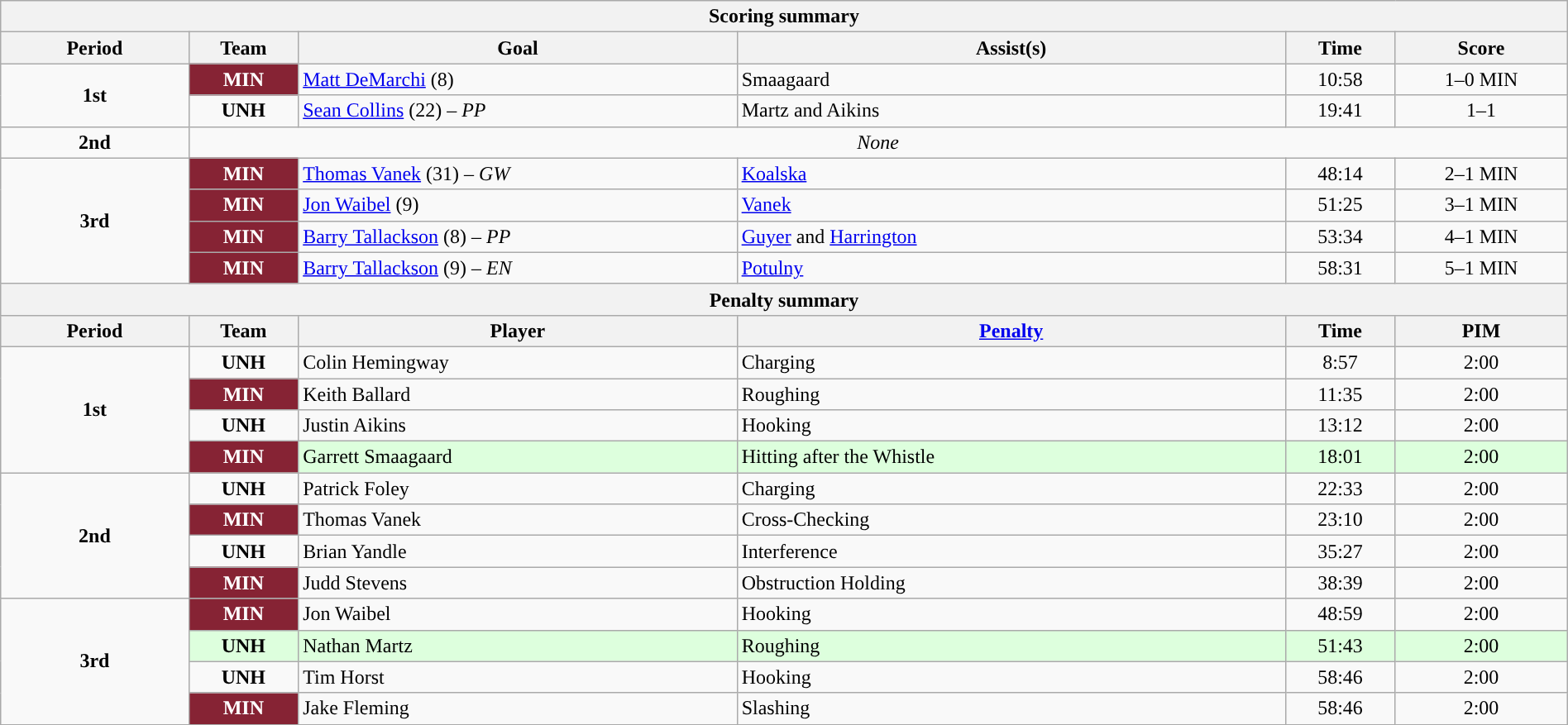<table style="width:100%;" class="wikitable">
<tr>
<th colspan=6>Scoring summary</th>
</tr>
<tr>
<th style="width:12%;">Period</th>
<th style="width:7%;">Team</th>
<th style="width:28%;">Goal</th>
<th style="width:35%;">Assist(s)</th>
<th style="width:7%;">Time</th>
<th style="width:11%;">Score</th>
</tr>
<tr>
<td style="text-align:center;" rowspan="2"><strong>1st</strong></td>
<td align=center style="color:white; background:#862334; "><strong>MIN</strong></td>
<td><a href='#'>Matt DeMarchi</a> (8)</td>
<td>Smaagaard</td>
<td align=center>10:58</td>
<td align=center>1–0 MIN</td>
</tr>
<tr>
<td align=center><strong>UNH</strong></td>
<td><a href='#'>Sean Collins</a> (22) – <em>PP</em></td>
<td>Martz and Aikins</td>
<td align=center>19:41</td>
<td align=center>1–1</td>
</tr>
<tr>
<td style="text-align:center;" rowspan="1"><strong>2nd</strong></td>
<td style="text-align:center;" colspan="5"><em>None</em></td>
</tr>
<tr>
<td style="text-align:center;" rowspan="4"><strong>3rd</strong></td>
<td align=center style="color:white; background:#862334; "><strong>MIN</strong></td>
<td><a href='#'>Thomas Vanek</a> (31) – <em>GW</em></td>
<td><a href='#'>Koalska</a></td>
<td align=center>48:14</td>
<td align=center>2–1 MIN</td>
</tr>
<tr>
<td align=center style="color:white; background:#862334; "><strong>MIN</strong></td>
<td><a href='#'>Jon Waibel</a> (9)</td>
<td><a href='#'>Vanek</a></td>
<td align=center>51:25</td>
<td align=center>3–1 MIN</td>
</tr>
<tr>
<td align=center style="color:white; background:#862334; "><strong>MIN</strong></td>
<td><a href='#'>Barry Tallackson</a> (8) – <em>PP</em></td>
<td><a href='#'>Guyer</a> and <a href='#'>Harrington</a></td>
<td align=center>53:34</td>
<td align=center>4–1 MIN</td>
</tr>
<tr>
<td align=center style="color:white; background:#862334; "><strong>MIN</strong></td>
<td><a href='#'>Barry Tallackson</a> (9) – <em>EN</em></td>
<td><a href='#'>Potulny</a></td>
<td align=center>58:31</td>
<td align=center>5–1 MIN</td>
</tr>
<tr>
<th colspan=6>Penalty summary</th>
</tr>
<tr>
<th style="width:12%;">Period</th>
<th style="width:7%;">Team</th>
<th style="width:28%;">Player</th>
<th style="width:35%;"><a href='#'>Penalty</a></th>
<th style="width:7%;">Time</th>
<th style="width:11%;">PIM</th>
</tr>
<tr>
<td style="text-align:center;" rowspan="4"><strong>1st</strong></td>
<td align=center><strong>UNH</strong></td>
<td>Colin Hemingway</td>
<td>Charging</td>
<td align=center>8:57</td>
<td align=center>2:00</td>
</tr>
<tr>
<td align=center style="color:white; background:#862334; "><strong>MIN</strong></td>
<td>Keith Ballard</td>
<td>Roughing</td>
<td align=center>11:35</td>
<td align=center>2:00</td>
</tr>
<tr>
<td align=center><strong>UNH</strong></td>
<td>Justin Aikins</td>
<td>Hooking</td>
<td align=center>13:12</td>
<td align=center>2:00</td>
</tr>
<tr bgcolor=ddffdd>
<td align=center style="color:white; background:#862334; "><strong>MIN</strong></td>
<td>Garrett Smaagaard</td>
<td>Hitting after the Whistle</td>
<td align=center>18:01</td>
<td align=center>2:00</td>
</tr>
<tr>
<td style="text-align:center;" rowspan="4"><strong>2nd</strong></td>
<td align=center><strong>UNH</strong></td>
<td>Patrick Foley</td>
<td>Charging</td>
<td align=center>22:33</td>
<td align=center>2:00</td>
</tr>
<tr>
<td align=center style="color:white; background:#862334; "><strong>MIN</strong></td>
<td>Thomas Vanek</td>
<td>Cross-Checking</td>
<td align=center>23:10</td>
<td align=center>2:00</td>
</tr>
<tr>
<td align=center><strong>UNH</strong></td>
<td>Brian Yandle</td>
<td>Interference</td>
<td align=center>35:27</td>
<td align=center>2:00</td>
</tr>
<tr>
<td align=center style="color:white; background:#862334; "><strong>MIN</strong></td>
<td>Judd Stevens</td>
<td>Obstruction Holding</td>
<td align=center>38:39</td>
<td align=center>2:00</td>
</tr>
<tr>
<td style="text-align:center;" rowspan="4"><strong>3rd</strong></td>
<td align=center style="color:white; background:#862334; "><strong>MIN</strong></td>
<td>Jon Waibel</td>
<td>Hooking</td>
<td align=center>48:59</td>
<td align=center>2:00</td>
</tr>
<tr bgcolor=ddffdd>
<td align=center><strong>UNH</strong></td>
<td>Nathan Martz</td>
<td>Roughing</td>
<td align=center>51:43</td>
<td align=center>2:00</td>
</tr>
<tr>
<td align=center><strong>UNH</strong></td>
<td>Tim Horst</td>
<td>Hooking</td>
<td align=center>58:46</td>
<td align=center>2:00</td>
</tr>
<tr>
<td align=center style="color:white; background:#862334; "><strong>MIN</strong></td>
<td>Jake Fleming</td>
<td>Slashing</td>
<td align=center>58:46</td>
<td align=center>2:00</td>
</tr>
<tr>
</tr>
</table>
